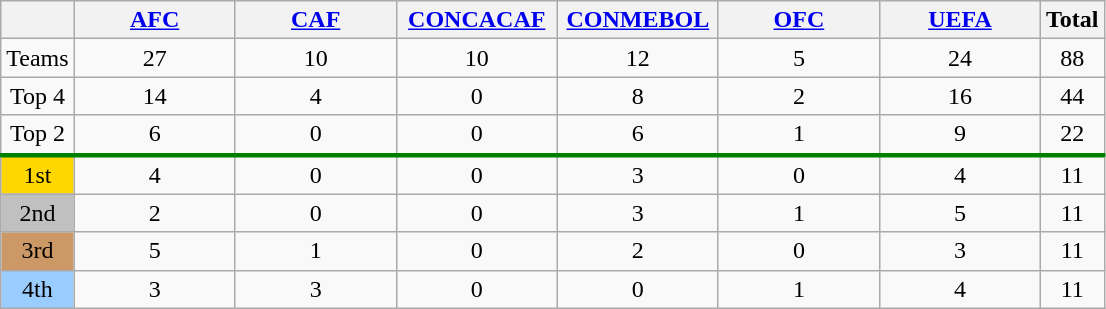<table class="wikitable" style="text-align:center">
<tr valign=top>
<th></th>
<th width=100><a href='#'>AFC</a></th>
<th width=100><a href='#'>CAF</a></th>
<th width=100><a href='#'>CONCACAF</a></th>
<th width=100><a href='#'>CONMEBOL</a></th>
<th width=100><a href='#'>OFC</a></th>
<th width=100><a href='#'>UEFA</a></th>
<th>Total</th>
</tr>
<tr>
<td>Teams</td>
<td>27</td>
<td>10</td>
<td>10</td>
<td>12</td>
<td>5</td>
<td>24</td>
<td>88</td>
</tr>
<tr>
<td>Top 4</td>
<td>14</td>
<td>4</td>
<td>0</td>
<td>8</td>
<td>2</td>
<td>16</td>
<td>44</td>
</tr>
<tr>
<td>Top 2</td>
<td>6</td>
<td>0</td>
<td>0</td>
<td>6</td>
<td>1</td>
<td>9</td>
<td>22</td>
</tr>
<tr style="border-top:3px solid green">
<td bgcolor=gold>1st</td>
<td>4</td>
<td>0</td>
<td>0</td>
<td>3</td>
<td>0</td>
<td>4</td>
<td>11</td>
</tr>
<tr>
<td bgcolor=silver>2nd</td>
<td>2</td>
<td>0</td>
<td>0</td>
<td>3</td>
<td>1</td>
<td>5</td>
<td>11</td>
</tr>
<tr>
<td bgcolor=#cc9966>3rd</td>
<td>5</td>
<td>1</td>
<td>0</td>
<td>2</td>
<td>0</td>
<td>3</td>
<td>11</td>
</tr>
<tr>
<td bgcolor=#9acdff>4th</td>
<td>3</td>
<td>3</td>
<td>0</td>
<td>0</td>
<td>1</td>
<td>4</td>
<td>11</td>
</tr>
</table>
